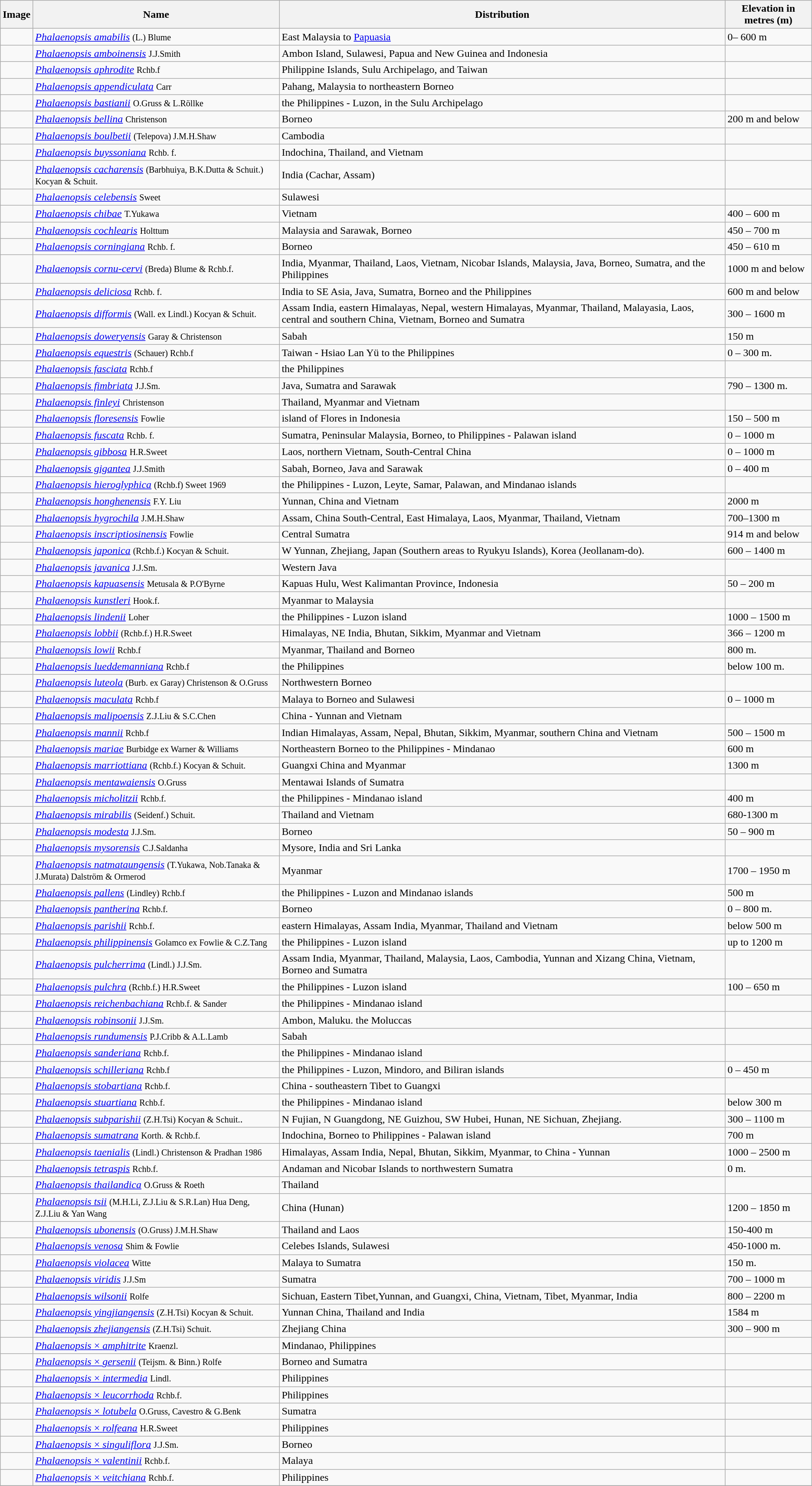<table class="wikitable">
<tr>
<th>Image</th>
<th>Name</th>
<th>Distribution</th>
<th>Elevation in metres (m)</th>
</tr>
<tr>
<td></td>
<td><em><a href='#'>Phalaenopsis amabilis</a></em> <small>(L.) Blume</small></td>
<td>East Malaysia to <a href='#'>Papuasia</a></td>
<td>0– 600 m</td>
</tr>
<tr>
<td></td>
<td><em><a href='#'>Phalaenopsis amboinensis</a></em> <small>J.J.Smith</small></td>
<td>Ambon Island, Sulawesi, Papua and New Guinea and Indonesia</td>
<td></td>
</tr>
<tr>
<td></td>
<td><em><a href='#'>Phalaenopsis aphrodite</a></em> <small>Rchb.f</small></td>
<td>Philippine Islands, Sulu Archipelago, and Taiwan</td>
<td></td>
</tr>
<tr>
<td></td>
<td><em><a href='#'>Phalaenopsis appendiculata</a></em> <small>Carr</small></td>
<td>Pahang, Malaysia to northeastern Borneo</td>
<td></td>
</tr>
<tr>
<td></td>
<td><em><a href='#'>Phalaenopsis bastianii</a></em> <small>O.Gruss & L.Röllke</small></td>
<td>the Philippines - Luzon, in the Sulu Archipelago</td>
<td></td>
</tr>
<tr>
<td></td>
<td><em><a href='#'>Phalaenopsis bellina</a></em> <small>Christenson</small></td>
<td>Borneo</td>
<td>200 m and below</td>
</tr>
<tr>
<td></td>
<td><em><a href='#'>Phalaenopsis boulbetii</a></em> <small>(Telepova) J.M.H.Shaw</small></td>
<td>Cambodia</td>
<td></td>
</tr>
<tr>
<td></td>
<td><em><a href='#'>Phalaenopsis buyssoniana</a></em> <small>Rchb. f.</small></td>
<td>Indochina, Thailand, and Vietnam</td>
<td></td>
</tr>
<tr>
<td></td>
<td><em><a href='#'>Phalaenopsis cacharensis</a></em> <small>(Barbhuiya, B.K.Dutta & Schuit.) Kocyan & Schuit.</small></td>
<td>India (Cachar, Assam)</td>
<td></td>
</tr>
<tr>
<td></td>
<td><em><a href='#'>Phalaenopsis celebensis</a></em> <small>Sweet</small></td>
<td>Sulawesi</td>
<td></td>
</tr>
<tr>
<td></td>
<td><em><a href='#'>Phalaenopsis chibae</a></em> <small>T.Yukawa</small></td>
<td>Vietnam</td>
<td>400 – 600 m</td>
</tr>
<tr>
<td></td>
<td><em><a href='#'>Phalaenopsis cochlearis</a></em> <small>Holttum</small></td>
<td>Malaysia and Sarawak, Borneo</td>
<td>450 – 700 m</td>
</tr>
<tr>
<td></td>
<td><em><a href='#'>Phalaenopsis corningiana</a></em> <small>Rchb. f.</small></td>
<td>Borneo</td>
<td>450 – 610 m</td>
</tr>
<tr>
<td></td>
<td><em><a href='#'>Phalaenopsis cornu-cervi</a></em> <small>(Breda) Blume & Rchb.f.</small></td>
<td>India, Myanmar, Thailand, Laos, Vietnam, Nicobar Islands, Malaysia, Java, Borneo, Sumatra, and the Philippines</td>
<td>1000 m and below</td>
</tr>
<tr>
<td></td>
<td><em><a href='#'>Phalaenopsis deliciosa</a></em> <small>Rchb. f.</small></td>
<td>India to SE Asia, Java, Sumatra, Borneo and the Philippines</td>
<td>600 m and below</td>
</tr>
<tr>
<td></td>
<td><em><a href='#'>Phalaenopsis difformis</a></em> <small>(Wall. ex Lindl.) Kocyan & Schuit.</small></td>
<td>Assam India, eastern Himalayas, Nepal, western Himalayas, Myanmar, Thailand, Malayasia, Laos, central and southern China, Vietnam, Borneo and Sumatra</td>
<td>300 – 1600 m</td>
</tr>
<tr>
<td></td>
<td><em><a href='#'>Phalaenopsis doweryensis</a></em> <small>Garay & Christenson</small></td>
<td>Sabah</td>
<td>150 m</td>
</tr>
<tr>
<td></td>
<td><em><a href='#'>Phalaenopsis equestris</a></em> <small>(Schauer) Rchb.f</small></td>
<td>Taiwan - Hsiao Lan Yü to the Philippines</td>
<td>0 – 300 m.</td>
</tr>
<tr>
<td></td>
<td><em><a href='#'>Phalaenopsis fasciata</a></em> <small>Rchb.f</small></td>
<td>the Philippines</td>
<td></td>
</tr>
<tr>
<td></td>
<td><em><a href='#'>Phalaenopsis fimbriata</a></em> <small>J.J.Sm.</small></td>
<td>Java, Sumatra and Sarawak</td>
<td>790 – 1300 m.</td>
</tr>
<tr>
<td></td>
<td><em><a href='#'>Phalaenopsis finleyi</a></em> <small>Christenson</small></td>
<td>Thailand, Myanmar and Vietnam</td>
<td></td>
</tr>
<tr>
<td></td>
<td><em><a href='#'>Phalaenopsis floresensis</a></em> <small>Fowlie</small></td>
<td>island of Flores in Indonesia</td>
<td>150 – 500 m</td>
</tr>
<tr>
<td></td>
<td><em><a href='#'>Phalaenopsis fuscata</a></em> <small>Rchb. f.</small></td>
<td>Sumatra, Peninsular Malaysia, Borneo, to Philippines - Palawan island</td>
<td>0 – 1000 m</td>
</tr>
<tr>
<td></td>
<td><em><a href='#'>Phalaenopsis gibbosa</a></em> <small>H.R.Sweet</small></td>
<td>Laos, northern Vietnam, South-Central China</td>
<td>0 – 1000 m</td>
</tr>
<tr>
<td></td>
<td><em><a href='#'>Phalaenopsis gigantea</a></em> <small>J.J.Smith</small></td>
<td>Sabah, Borneo, Java and Sarawak</td>
<td>0 – 400 m</td>
</tr>
<tr>
<td></td>
<td><em><a href='#'>Phalaenopsis hieroglyphica</a></em> <small>(Rchb.f) Sweet 1969</small></td>
<td>the Philippines - Luzon, Leyte, Samar, Palawan, and Mindanao islands</td>
<td></td>
</tr>
<tr>
<td></td>
<td><em><a href='#'>Phalaenopsis honghenensis</a></em> <small>F.Y. Liu</small></td>
<td>Yunnan, China and Vietnam</td>
<td>2000 m</td>
</tr>
<tr>
<td></td>
<td><em><a href='#'>Phalaenopsis hygrochila</a></em> <small>J.M.H.Shaw</small></td>
<td>Assam, China South-Central, East Himalaya, Laos, Myanmar, Thailand, Vietnam</td>
<td>700–1300 m</td>
</tr>
<tr>
<td></td>
<td><em><a href='#'>Phalaenopsis inscriptiosinensis</a></em> <small>Fowlie</small></td>
<td>Central Sumatra</td>
<td>914 m and below</td>
</tr>
<tr>
<td></td>
<td><em><a href='#'>Phalaenopsis japonica</a></em> <small> (Rchb.f.) Kocyan & Schuit.</small></td>
<td>W Yunnan, Zhejiang, Japan (Southern areas to Ryukyu Islands), Korea (Jeollanam-do).</td>
<td>600 – 1400 m</td>
</tr>
<tr>
<td></td>
<td><em><a href='#'>Phalaenopsis javanica</a></em> <small>J.J.Sm.</small></td>
<td>Western Java</td>
<td></td>
</tr>
<tr>
<td></td>
<td><em><a href='#'>Phalaenopsis kapuasensis</a></em> <small>Metusala & P.O'Byrne</small></td>
<td>Kapuas Hulu, West Kalimantan Province, Indonesia</td>
<td>50 – 200 m</td>
</tr>
<tr>
<td></td>
<td><em><a href='#'>Phalaenopsis kunstleri</a></em> <small>Hook.f.</small></td>
<td>Myanmar to Malaysia</td>
<td></td>
</tr>
<tr>
<td></td>
<td><em><a href='#'>Phalaenopsis lindenii</a></em> <small>Loher</small></td>
<td>the Philippines - Luzon island</td>
<td>1000 – 1500 m</td>
</tr>
<tr>
<td></td>
<td><em><a href='#'>Phalaenopsis lobbii</a></em> <small>(Rchb.f.) H.R.Sweet</small></td>
<td>Himalayas, NE India, Bhutan, Sikkim, Myanmar and Vietnam</td>
<td>366 – 1200 m</td>
</tr>
<tr>
<td></td>
<td><em><a href='#'>Phalaenopsis lowii</a></em> <small>Rchb.f</small></td>
<td>Myanmar, Thailand and Borneo</td>
<td>800 m.</td>
</tr>
<tr>
<td></td>
<td><em><a href='#'>Phalaenopsis lueddemanniana</a></em> <small>Rchb.f</small></td>
<td>the Philippines</td>
<td>below 100 m.</td>
</tr>
<tr>
<td></td>
<td><em><a href='#'>Phalaenopsis luteola</a></em> <small>(Burb. ex Garay) Christenson & O.Gruss</small></td>
<td>Northwestern Borneo</td>
<td></td>
</tr>
<tr>
<td></td>
<td><em><a href='#'>Phalaenopsis maculata</a></em> <small>Rchb.f</small></td>
<td>Malaya to Borneo and Sulawesi</td>
<td>0 – 1000 m</td>
</tr>
<tr>
<td></td>
<td><em><a href='#'>Phalaenopsis malipoensis</a></em> <small>Z.J.Liu & S.C.Chen</small></td>
<td>China - Yunnan and Vietnam</td>
<td></td>
</tr>
<tr>
<td></td>
<td><em><a href='#'>Phalaenopsis mannii</a></em> <small>Rchb.f</small></td>
<td>Indian Himalayas, Assam, Nepal, Bhutan, Sikkim, Myanmar, southern China and Vietnam</td>
<td>500 – 1500 m</td>
</tr>
<tr>
<td></td>
<td><em><a href='#'>Phalaenopsis mariae</a></em> <small>Burbidge ex Warner & Williams</small></td>
<td>Northeastern Borneo to the Philippines - Mindanao</td>
<td>600 m</td>
</tr>
<tr>
<td></td>
<td><em><a href='#'>Phalaenopsis marriottiana</a></em> <small>(Rchb.f.) Kocyan & Schuit.</small></td>
<td>Guangxi China and Myanmar</td>
<td>1300 m</td>
</tr>
<tr>
<td></td>
<td><em><a href='#'>Phalaenopsis mentawaiensis</a></em> <small>O.Gruss</small></td>
<td>Mentawai Islands of Sumatra</td>
<td></td>
</tr>
<tr>
<td></td>
<td><em><a href='#'>Phalaenopsis micholitzii</a></em> <small>Rchb.f.</small></td>
<td>the Philippines - Mindanao island</td>
<td>400 m</td>
</tr>
<tr>
<td></td>
<td><em><a href='#'>Phalaenopsis mirabilis</a></em> <small>(Seidenf.) Schuit.</small></td>
<td>Thailand and Vietnam</td>
<td>680-1300 m</td>
</tr>
<tr>
<td></td>
<td><em><a href='#'>Phalaenopsis modesta</a></em> <small>J.J.Sm.</small></td>
<td>Borneo</td>
<td>50 – 900 m</td>
</tr>
<tr>
<td></td>
<td><em><a href='#'>Phalaenopsis mysorensis</a></em> <small>C.J.Saldanha</small></td>
<td>Mysore, India and Sri Lanka</td>
<td></td>
</tr>
<tr>
<td></td>
<td><em><a href='#'>Phalaenopsis natmataungensis</a></em> <small>(T.Yukawa, Nob.Tanaka & J.Murata) Dalström & Ormerod</small></td>
<td>Myanmar</td>
<td>1700 – 1950 m</td>
</tr>
<tr>
<td></td>
<td><em><a href='#'>Phalaenopsis pallens</a></em> <small>(Lindley) Rchb.f</small></td>
<td>the Philippines - Luzon and Mindanao islands</td>
<td>500 m</td>
</tr>
<tr>
<td></td>
<td><em><a href='#'>Phalaenopsis pantherina</a></em> <small>Rchb.f.</small></td>
<td>Borneo</td>
<td>0 – 800 m.</td>
</tr>
<tr>
<td></td>
<td><em><a href='#'>Phalaenopsis parishii</a></em> <small>Rchb.f.</small></td>
<td>eastern Himalayas, Assam India, Myanmar, Thailand and Vietnam</td>
<td>below 500 m</td>
</tr>
<tr>
<td></td>
<td><em><a href='#'>Phalaenopsis philippinensis</a></em> <small>Golamco ex Fowlie & C.Z.Tang</small></td>
<td>the Philippines - Luzon island</td>
<td>up to 1200 m</td>
</tr>
<tr>
<td></td>
<td><em><a href='#'>Phalaenopsis pulcherrima</a></em> <small>(Lindl.) J.J.Sm.</small></td>
<td>Assam India, Myanmar, Thailand, Malaysia, Laos, Cambodia, Yunnan and Xizang China, Vietnam, Borneo and Sumatra</td>
<td></td>
</tr>
<tr>
<td></td>
<td><em><a href='#'>Phalaenopsis pulchra</a></em> <small>(Rchb.f.) H.R.Sweet</small></td>
<td>the Philippines - Luzon island</td>
<td>100 – 650 m</td>
</tr>
<tr>
<td></td>
<td><em><a href='#'>Phalaenopsis reichenbachiana</a></em> <small>Rchb.f. & Sander</small></td>
<td>the Philippines - Mindanao island</td>
<td></td>
</tr>
<tr>
<td></td>
<td><em><a href='#'>Phalaenopsis robinsonii</a></em> <small>J.J.Sm.</small></td>
<td>Ambon, Maluku. the Moluccas</td>
<td></td>
</tr>
<tr>
<td></td>
<td><em><a href='#'>Phalaenopsis rundumensis</a></em> <small>P.J.Cribb & A.L.Lamb</small></td>
<td>Sabah</td>
<td></td>
</tr>
<tr>
<td></td>
<td><em><a href='#'>Phalaenopsis sanderiana</a></em> <small>Rchb.f.</small></td>
<td>the Philippines - Mindanao island</td>
<td></td>
</tr>
<tr>
<td></td>
<td><em><a href='#'>Phalaenopsis schilleriana</a></em> <small>Rchb.f </small></td>
<td>the Philippines - Luzon, Mindoro, and Biliran islands</td>
<td>0 – 450 m</td>
</tr>
<tr>
<td></td>
<td><em><a href='#'>Phalaenopsis stobartiana</a></em> <small>Rchb.f.</small></td>
<td>China - southeastern Tibet to Guangxi</td>
<td></td>
</tr>
<tr>
<td></td>
<td><em><a href='#'>Phalaenopsis stuartiana</a></em> <small>Rchb.f.</small></td>
<td>the Philippines - Mindanao island</td>
<td>below 300 m</td>
</tr>
<tr>
<td></td>
<td><em><a href='#'>Phalaenopsis subparishii</a></em> <small>(Z.H.Tsi) Kocyan & Schuit.</small>.</td>
<td>N Fujian, N Guangdong, NE Guizhou, SW Hubei, Hunan, NE Sichuan, Zhejiang.</td>
<td>300 – 1100 m</td>
</tr>
<tr>
<td></td>
<td><em><a href='#'>Phalaenopsis sumatrana</a></em> <small>Korth. & Rchb.f.</small></td>
<td>Indochina, Borneo to Philippines - Palawan island</td>
<td>700 m</td>
</tr>
<tr>
<td></td>
<td><em><a href='#'>Phalaenopsis taenialis</a></em> <small>(Lindl.) Christenson & Pradhan 1986</small></td>
<td>Himalayas, Assam India, Nepal, Bhutan, Sikkim, Myanmar, to China - Yunnan</td>
<td>1000 – 2500 m</td>
</tr>
<tr>
<td></td>
<td><em><a href='#'>Phalaenopsis tetraspis</a></em> <small>Rchb.f.</small></td>
<td>Andaman and Nicobar Islands to northwestern Sumatra</td>
<td>0 m.</td>
</tr>
<tr>
<td></td>
<td><em><a href='#'>Phalaenopsis thailandica</a></em> <small>O.Gruss & Roeth</small></td>
<td>Thailand</td>
<td></td>
</tr>
<tr>
<td></td>
<td><em><a href='#'>Phalaenopsis tsii</a></em> <small>(M.H.Li, Z.J.Liu & S.R.Lan) Hua Deng, Z.J.Liu & Yan Wang</small></td>
<td>China (Hunan)</td>
<td>1200 – 1850 m</td>
</tr>
<tr>
<td></td>
<td><em><a href='#'>Phalaenopsis ubonensis</a></em> <small>(O.Gruss) J.M.H.Shaw</small></td>
<td>Thailand and Laos</td>
<td>150-400 m</td>
</tr>
<tr>
<td></td>
<td><em><a href='#'>Phalaenopsis venosa</a></em> <small>Shim & Fowlie</small></td>
<td>Celebes Islands, Sulawesi</td>
<td>450-1000 m.</td>
</tr>
<tr>
<td></td>
<td><em><a href='#'>Phalaenopsis violacea</a></em> <small>Witte</small></td>
<td>Malaya to Sumatra</td>
<td>150 m.</td>
</tr>
<tr>
<td></td>
<td><em><a href='#'>Phalaenopsis viridis</a></em> <small>J.J.Sm</small></td>
<td>Sumatra</td>
<td>700 – 1000 m</td>
</tr>
<tr>
<td></td>
<td><em><a href='#'>Phalaenopsis wilsonii</a></em> <small>Rolfe</small></td>
<td>Sichuan, Eastern Tibet,Yunnan, and Guangxi, China, Vietnam, Tibet, Myanmar, India</td>
<td>800 – 2200 m</td>
</tr>
<tr>
<td></td>
<td><em><a href='#'>Phalaenopsis yingjiangensis</a></em> <small>(Z.H.Tsi) Kocyan & Schuit.</small></td>
<td>Yunnan China, Thailand and India</td>
<td>1584 m</td>
</tr>
<tr>
<td></td>
<td><em><a href='#'>Phalaenopsis zhejiangensis</a></em>  <small>(Z.H.Tsi) Schuit.</small></td>
<td>Zhejiang China</td>
<td>300 – 900 m</td>
</tr>
<tr>
<td></td>
<td><a href='#'><em>Phalaenopsis</em> × <em>amphitrite</em></a> <small>Kraenzl.</small></td>
<td>Mindanao, Philippines</td>
<td></td>
</tr>
<tr>
<td></td>
<td><a href='#'><em>Phalaenopsis</em> × <em>gersenii</em></a> <small>(Teijsm. & Binn.) Rolfe</small></td>
<td>Borneo and Sumatra</td>
<td></td>
</tr>
<tr>
<td></td>
<td><a href='#'><em>Phalaenopsis</em> × <em>intermedia</em></a> <small>Lindl.</small></td>
<td>Philippines</td>
<td></td>
</tr>
<tr>
<td></td>
<td><a href='#'><em>Phalaenopsis</em> × <em>leucorrhoda</em></a> <small>Rchb.f.</small></td>
<td>Philippines</td>
<td></td>
</tr>
<tr>
<td></td>
<td><a href='#'><em>Phalaenopsis</em> × <em>lotubela</em></a> <small>O.Gruss, Cavestro & G.Benk</small></td>
<td>Sumatra</td>
<td></td>
</tr>
<tr>
<td></td>
<td><a href='#'><em>Phalaenopsis</em> × <em>rolfeana</em></a> <small>H.R.Sweet</small></td>
<td>Philippines</td>
<td></td>
</tr>
<tr>
<td></td>
<td><a href='#'><em>Phalaenopsis</em> × <em>singuliflora</em></a> <small>J.J.Sm.</small></td>
<td>Borneo</td>
<td></td>
</tr>
<tr>
<td></td>
<td><a href='#'><em>Phalaenopsis</em> × <em>valentinii</em></a> <small>Rchb.f.</small></td>
<td>Malaya</td>
<td></td>
</tr>
<tr>
<td></td>
<td><a href='#'><em>Phalaenopsis</em> × <em>veitchiana</em></a> <small>Rchb.f.</small></td>
<td>Philippines</td>
<td></td>
</tr>
<tr>
</tr>
</table>
